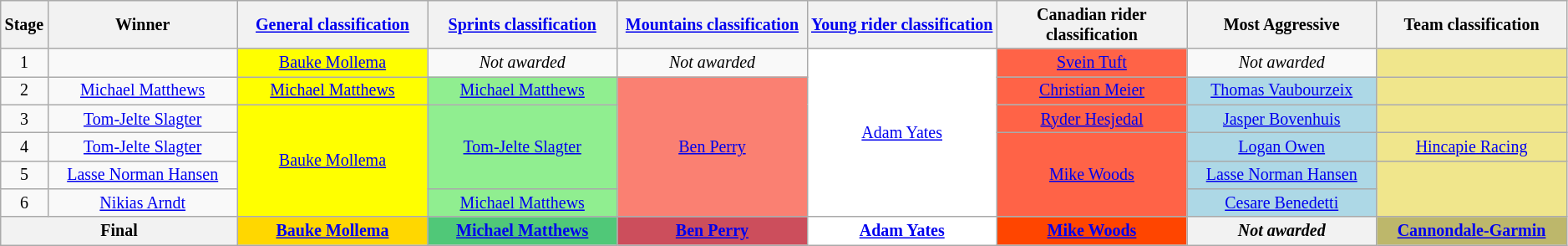<table class="wikitable" style="text-align: center; font-size:smaller;">
<tr>
<th style="width:1%;">Stage</th>
<th style="width:12%;">Winner</th>
<th style="width:12%;"><a href='#'>General classification</a><br></th>
<th style="width:12%;"><a href='#'>Sprints classification</a><br></th>
<th style="width:12%;"><a href='#'>Mountains classification</a><br></th>
<th style="width:12%;"><a href='#'>Young rider classification</a><br></th>
<th style="width:12%;">Canadian rider classification<br></th>
<th style="width:12%;">Most Aggressive<br></th>
<th style="width:12%;">Team classification<br></th>
</tr>
<tr>
<td>1</td>
<td></td>
<td style="background:yellow;"><a href='#'>Bauke Mollema</a></td>
<td><em>Not awarded</em></td>
<td><em>Not awarded</em></td>
<td style="background:white;" rowspan=6><a href='#'>Adam Yates</a></td>
<td style="background:tomato;"><a href='#'>Svein Tuft</a></td>
<td><em>Not awarded</em></td>
<td style="background:Khaki;"></td>
</tr>
<tr>
<td>2</td>
<td><a href='#'>Michael Matthews</a></td>
<td style="background:yellow;"><a href='#'>Michael Matthews</a></td>
<td style="background:lightgreen;"><a href='#'>Michael Matthews</a></td>
<td style="background:salmon;" rowspan=5><a href='#'>Ben Perry</a></td>
<td style="background:tomato;"><a href='#'>Christian Meier</a></td>
<td style="background:lightblue;"><a href='#'>Thomas Vaubourzeix</a></td>
<td style="background:Khaki;"></td>
</tr>
<tr>
<td>3</td>
<td><a href='#'>Tom-Jelte Slagter</a></td>
<td style="background:yellow;" rowspan=4><a href='#'>Bauke Mollema</a></td>
<td style="background:lightgreen;" rowspan=3><a href='#'>Tom-Jelte Slagter</a></td>
<td style="background:tomato;"><a href='#'>Ryder Hesjedal</a></td>
<td style="background:lightblue;"><a href='#'>Jasper Bovenhuis</a></td>
<td style="background:Khaki;"></td>
</tr>
<tr>
<td>4</td>
<td><a href='#'>Tom-Jelte Slagter</a></td>
<td style="background:tomato;" rowspan=3><a href='#'>Mike Woods</a></td>
<td style="background:lightblue;"><a href='#'>Logan Owen</a></td>
<td style="background:Khaki;"><a href='#'>Hincapie Racing</a></td>
</tr>
<tr>
<td>5</td>
<td><a href='#'>Lasse Norman Hansen</a></td>
<td style="background:lightblue;"><a href='#'>Lasse Norman Hansen</a></td>
<td style="background:Khaki;" rowspan=2></td>
</tr>
<tr>
<td>6</td>
<td><a href='#'>Nikias Arndt</a></td>
<td style="background:lightgreen;"><a href='#'>Michael Matthews</a></td>
<td style="background:lightblue;"><a href='#'>Cesare Benedetti</a></td>
</tr>
<tr>
<th colspan=2><strong>Final</strong></th>
<th style="background:gold;"><a href='#'>Bauke Mollema</a></th>
<th style="background:#50c878;"><a href='#'>Michael Matthews</a></th>
<th style="background:#cc4e5c;"><a href='#'>Ben Perry</a></th>
<th style="background:white;"><a href='#'>Adam Yates</a></th>
<th style="background:orangered;"><a href='#'>Mike Woods</a></th>
<th><em>Not awarded</em></th>
<th style="background:DarkKhaki;"><a href='#'>Cannondale-Garmin</a></th>
</tr>
</table>
